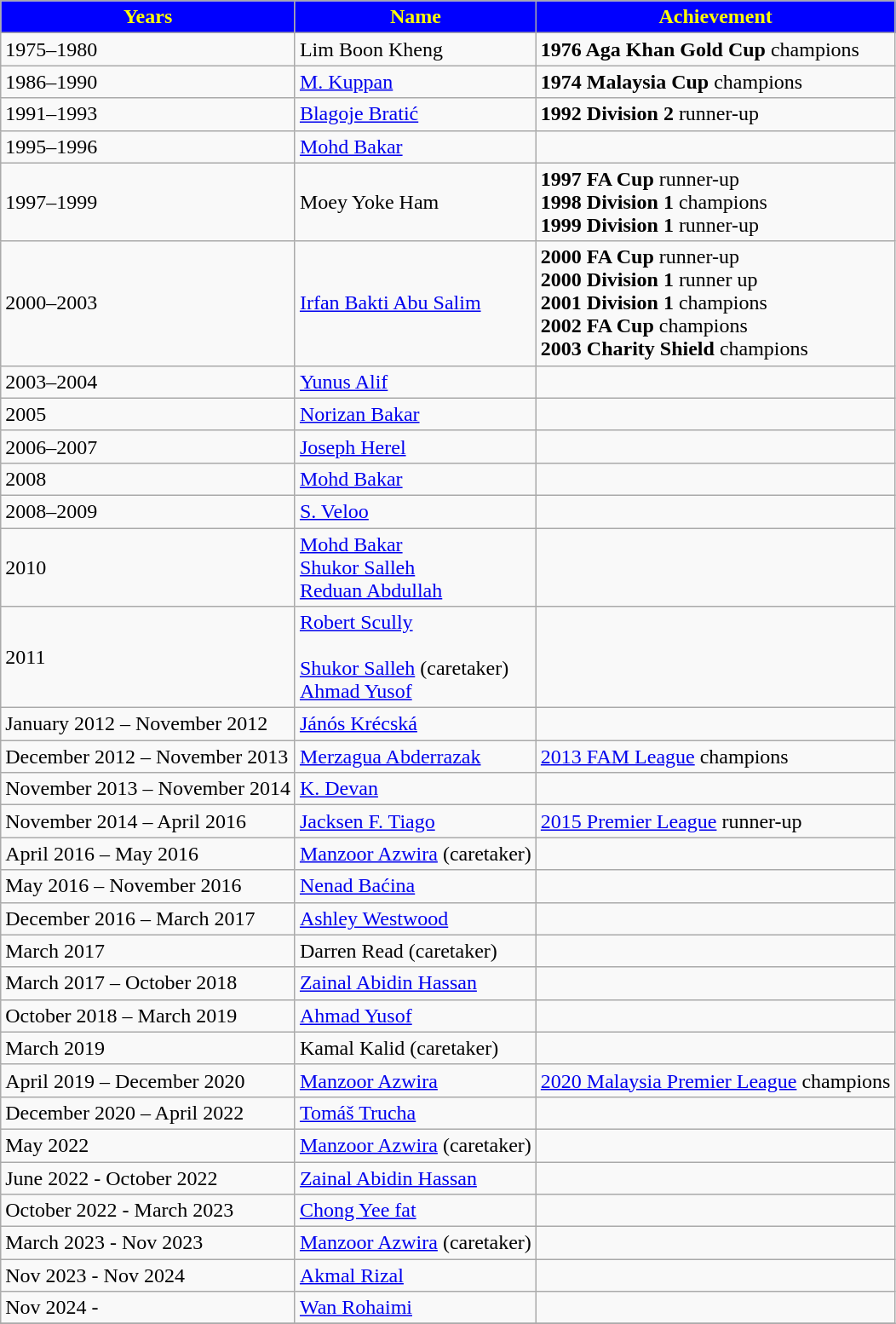<table class="wikitable">
<tr>
<th style="background:blue; color:yellow; text-align:center;">Years</th>
<th style="background:blue; color:yellow; text-align:center;">Name</th>
<th style="background:blue; color:yellow; text-align:center;">Achievement</th>
</tr>
<tr>
<td>1975–1980</td>
<td> Lim Boon Kheng</td>
<td><strong>1976 Aga Khan Gold Cup</strong> champions</td>
</tr>
<tr>
<td>1986–1990</td>
<td> <a href='#'>M. Kuppan</a></td>
<td><strong>1974 Malaysia Cup</strong> champions</td>
</tr>
<tr>
<td>1991–1993</td>
<td> <a href='#'>Blagoje Bratić</a></td>
<td><strong>1992 Division 2</strong> runner-up</td>
</tr>
<tr>
<td>1995–1996</td>
<td> <a href='#'>Mohd Bakar</a></td>
<td></td>
</tr>
<tr>
<td>1997–1999</td>
<td>  Moey Yoke Ham</td>
<td><strong>1997 FA Cup</strong> runner-up <br> <strong>1998 Division 1</strong> champions <br> <strong>1999 Division 1</strong> runner-up</td>
</tr>
<tr>
<td>2000–2003</td>
<td> <a href='#'>Irfan Bakti Abu Salim</a></td>
<td><strong>2000 FA Cup</strong> runner-up <br> <strong>2000 Division 1</strong> runner up <br> <strong>2001 Division 1</strong> champions <br> <strong>2002 FA Cup</strong> champions <br> <strong>2003 Charity Shield</strong> champions</td>
</tr>
<tr>
<td>2003–2004</td>
<td> <a href='#'>Yunus Alif</a></td>
<td></td>
</tr>
<tr>
<td>2005</td>
<td> <a href='#'>Norizan Bakar</a></td>
<td></td>
</tr>
<tr>
<td>2006–2007</td>
<td> <a href='#'>Joseph Herel</a></td>
<td></td>
</tr>
<tr>
<td>2008</td>
<td> <a href='#'>Mohd Bakar</a></td>
<td></td>
</tr>
<tr>
<td>2008–2009</td>
<td> <a href='#'>S. Veloo</a></td>
<td></td>
</tr>
<tr>
<td>2010</td>
<td> <a href='#'>Mohd Bakar</a> <br>  <a href='#'>Shukor Salleh</a> <br> <a href='#'>Reduan Abdullah</a></td>
<td></td>
</tr>
<tr>
<td>2011</td>
<td> <a href='#'>Robert Scully</a> <br><br> <a href='#'>Shukor Salleh</a> (caretaker) <br>
 <a href='#'>Ahmad Yusof</a></td>
<td></td>
</tr>
<tr>
<td>January 2012 – November 2012</td>
<td> <a href='#'>Jánós Krécská</a></td>
<td></td>
</tr>
<tr>
<td>December 2012 – November 2013</td>
<td> <a href='#'>Merzagua Abderrazak</a></td>
<td><a href='#'>2013 FAM League</a> champions</td>
</tr>
<tr>
<td>November 2013 – November 2014</td>
<td> <a href='#'>K. Devan</a></td>
<td></td>
</tr>
<tr>
<td>November 2014 – April 2016</td>
<td> <a href='#'>Jacksen F. Tiago</a></td>
<td><a href='#'>2015 Premier League</a> runner-up</td>
</tr>
<tr>
<td>April 2016 – May 2016</td>
<td>  <a href='#'>Manzoor Azwira</a>  (caretaker)</td>
<td></td>
</tr>
<tr>
<td>May 2016 – November 2016</td>
<td> <a href='#'>Nenad Baćina</a></td>
<td></td>
</tr>
<tr>
<td>December 2016 – March 2017</td>
<td> <a href='#'>Ashley Westwood</a></td>
<td></td>
</tr>
<tr>
<td>March 2017</td>
<td> Darren Read (caretaker)</td>
<td></td>
</tr>
<tr>
<td>March 2017 – October 2018</td>
<td> <a href='#'>Zainal Abidin Hassan</a></td>
<td></td>
</tr>
<tr>
<td>October 2018 – March 2019</td>
<td> <a href='#'>Ahmad Yusof</a></td>
<td></td>
</tr>
<tr>
<td>March 2019</td>
<td> Kamal Kalid (caretaker)</td>
<td></td>
</tr>
<tr>
<td>April 2019 – December 2020</td>
<td>  <a href='#'>Manzoor Azwira</a></td>
<td><a href='#'>2020 Malaysia Premier League</a> champions</td>
</tr>
<tr>
<td>December 2020 – April 2022</td>
<td>  <a href='#'>Tomáš Trucha</a></td>
<td></td>
</tr>
<tr>
<td>May 2022</td>
<td>  <a href='#'>Manzoor Azwira</a>  (caretaker)</td>
<td></td>
</tr>
<tr>
<td>June 2022 - October 2022</td>
<td>  <a href='#'>Zainal Abidin Hassan</a></td>
<td></td>
</tr>
<tr>
<td>October 2022 - March 2023</td>
<td>  <a href='#'>Chong Yee fat</a></td>
<td></td>
</tr>
<tr>
<td>March 2023 - Nov 2023</td>
<td>  <a href='#'>Manzoor Azwira</a>  (caretaker)</td>
<td></td>
</tr>
<tr>
<td>Nov 2023 - Nov 2024</td>
<td>  <a href='#'>Akmal Rizal</a></td>
<td></td>
</tr>
<tr>
<td>Nov 2024 -</td>
<td>  <a href='#'>Wan Rohaimi</a></td>
<td></td>
</tr>
<tr>
</tr>
</table>
